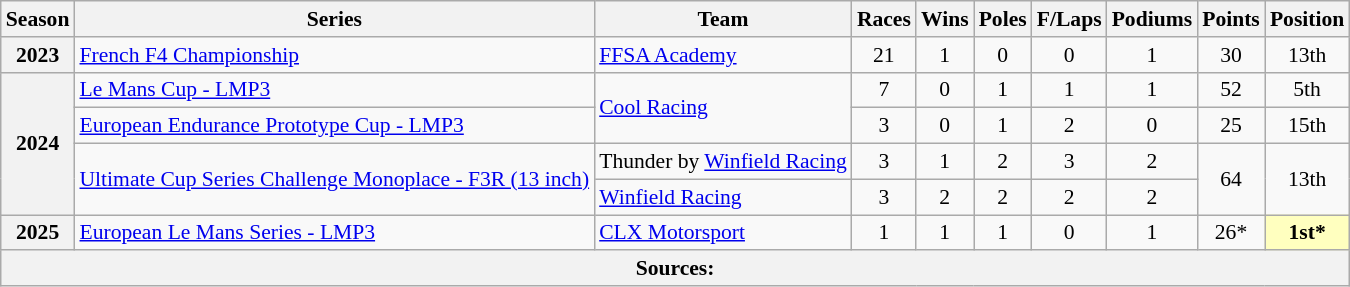<table class="wikitable" style="font-size: 90%; text-align:center">
<tr>
<th>Season</th>
<th>Series</th>
<th>Team</th>
<th>Races</th>
<th>Wins</th>
<th>Poles</th>
<th>F/Laps</th>
<th>Podiums</th>
<th>Points</th>
<th>Position</th>
</tr>
<tr>
<th>2023</th>
<td align=left><a href='#'>French F4 Championship</a></td>
<td align=left><a href='#'>FFSA Academy</a></td>
<td>21</td>
<td>1</td>
<td>0</td>
<td>0</td>
<td>1</td>
<td>30</td>
<td>13th</td>
</tr>
<tr>
<th rowspan="4">2024</th>
<td align=left><a href='#'>Le Mans Cup - LMP3</a></td>
<td rowspan="2" align=left><a href='#'>Cool Racing</a></td>
<td>7</td>
<td>0</td>
<td>1</td>
<td>1</td>
<td>1</td>
<td>52</td>
<td>5th</td>
</tr>
<tr>
<td align=left><a href='#'>European Endurance Prototype Cup - LMP3</a></td>
<td>3</td>
<td>0</td>
<td>1</td>
<td>2</td>
<td>0</td>
<td>25</td>
<td>15th</td>
</tr>
<tr>
<td rowspan="2" align=left><a href='#'>Ultimate Cup Series Challenge Monoplace - F3R (13 inch)</a></td>
<td align=left>Thunder by <a href='#'>Winfield Racing</a></td>
<td>3</td>
<td>1</td>
<td>2</td>
<td>3</td>
<td>2</td>
<td rowspan="2">64</td>
<td rowspan="2">13th</td>
</tr>
<tr>
<td align=left><a href='#'>Winfield Racing</a></td>
<td>3</td>
<td>2</td>
<td>2</td>
<td>2</td>
<td>2</td>
</tr>
<tr>
<th>2025</th>
<td align=left><a href='#'>European Le Mans Series - LMP3</a></td>
<td align=left><a href='#'>CLX Motorsport</a></td>
<td>1</td>
<td>1</td>
<td>1</td>
<td>0</td>
<td>1</td>
<td>26*</td>
<td style="background:#FFFFBF;"><strong>1st*</strong></td>
</tr>
<tr>
<th colspan="10">Sources:</th>
</tr>
</table>
